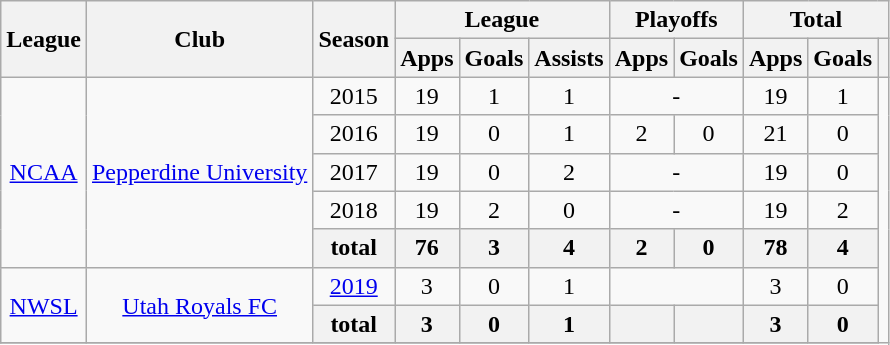<table class="wikitable" style="text-align: center;">
<tr>
<th rowspan="2">League</th>
<th rowspan="2">Club</th>
<th rowspan="2">Season</th>
<th colspan="3">League</th>
<th colspan="2">Playoffs</th>
<th colspan="3">Total</th>
</tr>
<tr>
<th>Apps</th>
<th>Goals</th>
<th>Assists</th>
<th>Apps</th>
<th>Goals</th>
<th>Apps</th>
<th>Goals</th>
<th></th>
</tr>
<tr>
<td rowspan="5"><a href='#'>NCAA</a></td>
<td rowspan="5"><a href='#'>Pepperdine University</a></td>
<td>2015</td>
<td>19</td>
<td>1</td>
<td>1</td>
<td colspan=2>-</td>
<td>19</td>
<td>1</td>
</tr>
<tr>
<td>2016</td>
<td>19</td>
<td>0</td>
<td>1</td>
<td>2</td>
<td>0</td>
<td>21</td>
<td>0</td>
</tr>
<tr>
<td>2017</td>
<td>19</td>
<td>0</td>
<td>2</td>
<td colspan=2>-</td>
<td>19</td>
<td>0</td>
</tr>
<tr>
<td>2018</td>
<td>19</td>
<td>2</td>
<td>0</td>
<td colspan=2>-</td>
<td>19</td>
<td>2</td>
</tr>
<tr>
<th>total</th>
<th>76</th>
<th>3</th>
<th>4</th>
<th>2</th>
<th>0</th>
<th>78</th>
<th>4</th>
</tr>
<tr>
<td rowspan="2"><a href='#'>NWSL</a></td>
<td rowspan="2"><a href='#'>Utah Royals FC</a></td>
<td><a href='#'>2019</a></td>
<td>3</td>
<td>0</td>
<td>1</td>
<td colspan="2"></td>
<td>3</td>
<td>0</td>
</tr>
<tr>
<th>total</th>
<th>3</th>
<th>0</th>
<th>1</th>
<th></th>
<th></th>
<th>3</th>
<th>0</th>
</tr>
<tr>
</tr>
</table>
